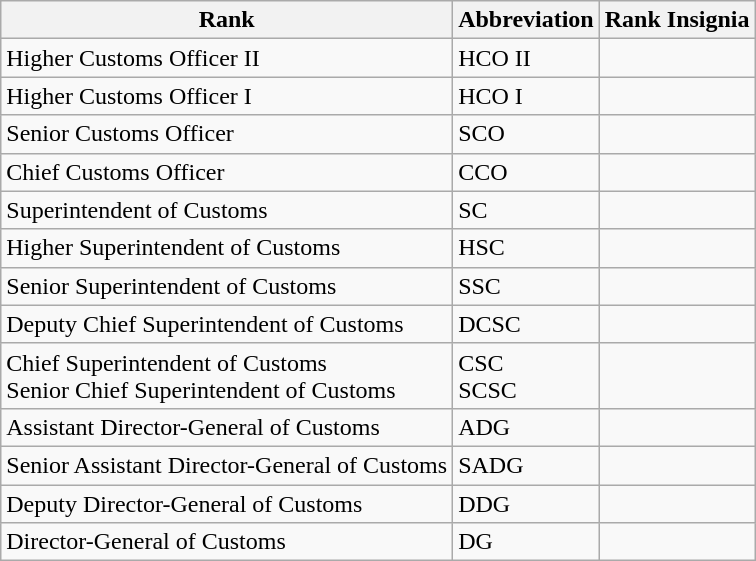<table class="wikitable">
<tr>
<th>Rank</th>
<th>Abbreviation</th>
<th>Rank Insignia</th>
</tr>
<tr>
<td>Higher Customs Officer II</td>
<td>HCO II</td>
<td colspan=2></td>
</tr>
<tr>
<td>Higher Customs Officer I</td>
<td>HCO I</td>
<td colspan=2></td>
</tr>
<tr>
<td>Senior Customs Officer</td>
<td>SCO</td>
<td colspan=2></td>
</tr>
<tr>
<td>Chief Customs Officer</td>
<td>CCO</td>
<td colspan=2></td>
</tr>
<tr>
<td>Superintendent of Customs</td>
<td>SC</td>
<td colspan=2></td>
</tr>
<tr>
<td>Higher Superintendent of Customs</td>
<td>HSC</td>
<td colspan=2></td>
</tr>
<tr>
<td>Senior Superintendent of Customs</td>
<td>SSC</td>
<td colspan=2></td>
</tr>
<tr>
<td>Deputy Chief Superintendent of Customs</td>
<td>DCSC</td>
<td colspan=2></td>
</tr>
<tr>
<td>Chief Superintendent of Customs<br>Senior Chief Superintendent of Customs</td>
<td>CSC<br>SCSC</td>
<td colspan=2></td>
</tr>
<tr>
<td>Assistant Director-General of Customs</td>
<td>ADG</td>
<td colspan=2></td>
</tr>
<tr>
<td>Senior Assistant Director-General of Customs</td>
<td>SADG</td>
<td colspan=2></td>
</tr>
<tr>
<td>Deputy Director-General of Customs</td>
<td>DDG</td>
<td colspan=2></td>
</tr>
<tr>
<td>Director-General of Customs</td>
<td>DG</td>
<td colspan=2></td>
</tr>
</table>
